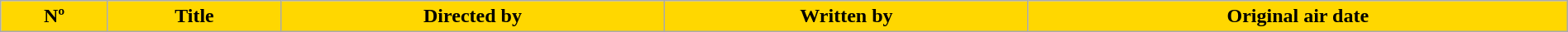<table class="wikitable plainrowheaders" style="width:100%; style="background:#fff;">
<tr>
<th style="background:#FFD700;" width:20px">Nº</th>
<th style="background:#FFD700;">Title</th>
<th style="background:#FFD700;">Directed by</th>
<th style="background:#FFD700;">Written by</th>
<th style="background:#FFD700;" width:100px">Original air date<br>




</th>
</tr>
</table>
